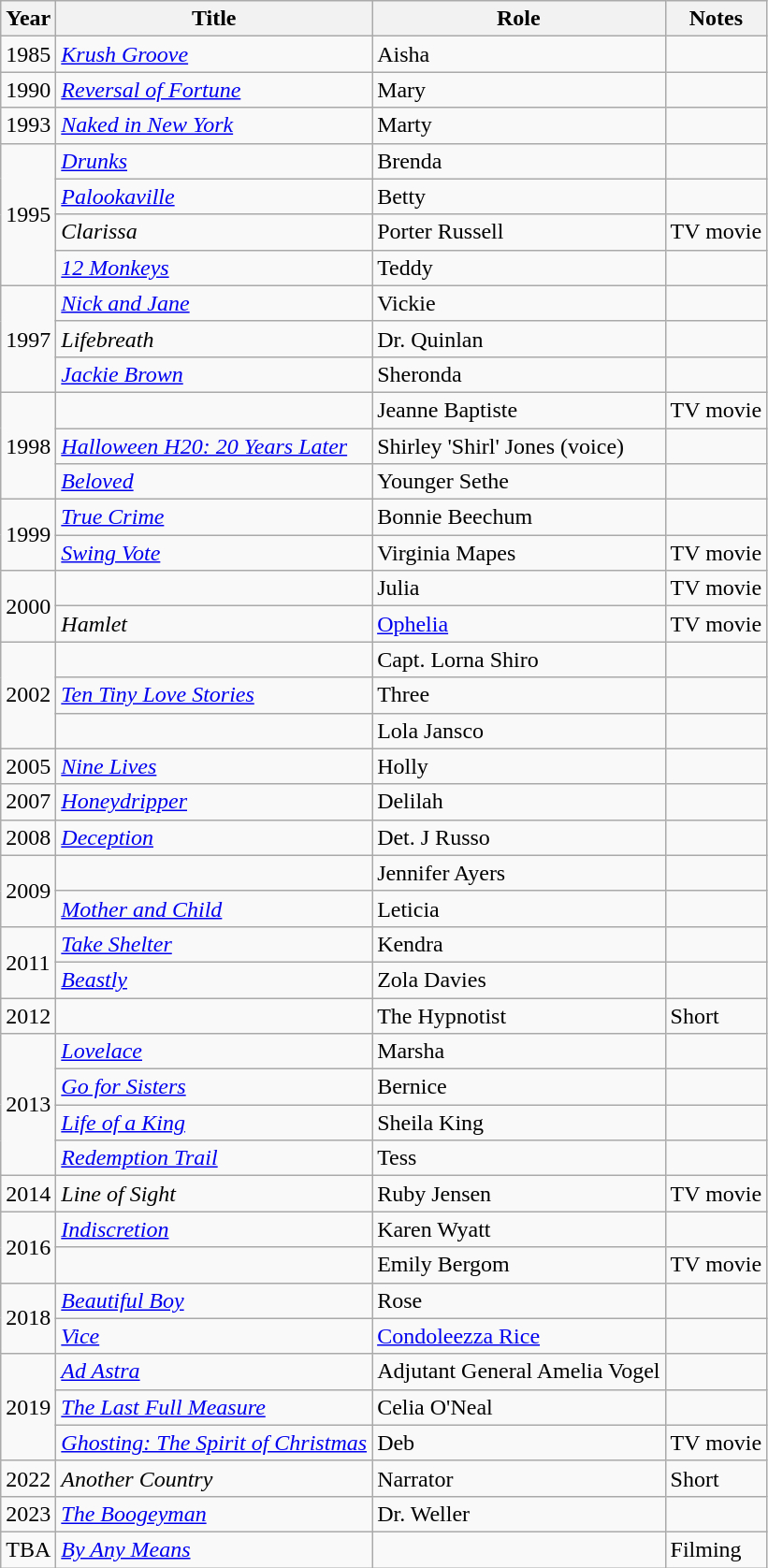<table class="wikitable sortable">
<tr>
<th>Year</th>
<th>Title</th>
<th>Role</th>
<th class="unsortable">Notes</th>
</tr>
<tr>
<td>1985</td>
<td><em><a href='#'>Krush Groove</a></em></td>
<td>Aisha</td>
<td></td>
</tr>
<tr>
<td>1990</td>
<td><em><a href='#'>Reversal of Fortune</a></em></td>
<td>Mary</td>
<td></td>
</tr>
<tr>
<td>1993</td>
<td><em><a href='#'>Naked in New York</a></em></td>
<td>Marty</td>
<td></td>
</tr>
<tr>
<td rowspan="4">1995</td>
<td><em><a href='#'>Drunks</a></em></td>
<td>Brenda</td>
<td></td>
</tr>
<tr>
<td><em><a href='#'>Palookaville</a></em></td>
<td>Betty</td>
<td></td>
</tr>
<tr>
<td><em>Clarissa</em></td>
<td>Porter Russell</td>
<td>TV movie</td>
</tr>
<tr>
<td><em><a href='#'>12 Monkeys</a></em></td>
<td>Teddy</td>
<td></td>
</tr>
<tr>
<td rowspan="3">1997</td>
<td><em><a href='#'>Nick and Jane</a></em></td>
<td>Vickie</td>
<td></td>
</tr>
<tr>
<td><em>Lifebreath</em></td>
<td>Dr. Quinlan</td>
<td></td>
</tr>
<tr>
<td><em><a href='#'>Jackie Brown</a></em></td>
<td>Sheronda</td>
<td></td>
</tr>
<tr>
<td rowspan="3">1998</td>
<td><em></em></td>
<td>Jeanne Baptiste</td>
<td>TV movie</td>
</tr>
<tr>
<td><em><a href='#'>Halloween H20: 20 Years Later</a></em></td>
<td>Shirley 'Shirl' Jones (voice)</td>
<td></td>
</tr>
<tr>
<td><em><a href='#'>Beloved</a></em></td>
<td>Younger Sethe</td>
<td></td>
</tr>
<tr>
<td rowspan="2">1999</td>
<td><em><a href='#'>True Crime</a></em></td>
<td>Bonnie Beechum</td>
<td></td>
</tr>
<tr>
<td><em><a href='#'>Swing Vote</a></em></td>
<td>Virginia Mapes</td>
<td>TV movie</td>
</tr>
<tr>
<td rowspan="2">2000</td>
<td><em></em></td>
<td>Julia</td>
<td>TV movie</td>
</tr>
<tr>
<td><em>Hamlet</em></td>
<td><a href='#'>Ophelia</a></td>
<td>TV movie</td>
</tr>
<tr>
<td rowspan="3">2002</td>
<td><em></em></td>
<td>Capt. Lorna Shiro</td>
<td></td>
</tr>
<tr>
<td><em><a href='#'>Ten Tiny Love Stories</a></em></td>
<td>Three</td>
<td></td>
</tr>
<tr>
<td><em></em></td>
<td>Lola Jansco</td>
<td></td>
</tr>
<tr>
<td>2005</td>
<td><em><a href='#'>Nine Lives</a></em></td>
<td>Holly</td>
<td></td>
</tr>
<tr>
<td>2007</td>
<td><em><a href='#'>Honeydripper</a></em></td>
<td>Delilah</td>
<td></td>
</tr>
<tr>
<td>2008</td>
<td><em><a href='#'>Deception</a></em></td>
<td>Det. J Russo</td>
<td></td>
</tr>
<tr>
<td rowspan="2">2009</td>
<td><em></em></td>
<td>Jennifer Ayers</td>
<td></td>
</tr>
<tr>
<td><em><a href='#'>Mother and Child</a></em></td>
<td>Leticia</td>
<td></td>
</tr>
<tr>
<td rowspan="2">2011</td>
<td><em><a href='#'>Take Shelter</a></em></td>
<td>Kendra</td>
<td></td>
</tr>
<tr>
<td><em><a href='#'>Beastly</a></em></td>
<td>Zola Davies</td>
<td></td>
</tr>
<tr>
<td>2012</td>
<td><em></em></td>
<td>The Hypnotist</td>
<td>Short</td>
</tr>
<tr>
<td rowspan="4">2013</td>
<td><em><a href='#'>Lovelace</a></em></td>
<td>Marsha</td>
<td></td>
</tr>
<tr>
<td><em><a href='#'>Go for Sisters</a></em></td>
<td>Bernice</td>
<td></td>
</tr>
<tr>
<td><em><a href='#'>Life of a King</a></em></td>
<td>Sheila King</td>
<td></td>
</tr>
<tr>
<td><em><a href='#'>Redemption Trail</a></em></td>
<td>Tess</td>
<td></td>
</tr>
<tr>
<td>2014</td>
<td><em>Line of Sight</em></td>
<td>Ruby Jensen</td>
<td>TV movie</td>
</tr>
<tr>
<td rowspan="2">2016</td>
<td><em><a href='#'>Indiscretion</a></em></td>
<td>Karen Wyatt</td>
<td></td>
</tr>
<tr>
<td><em></em></td>
<td>Emily Bergom</td>
<td>TV movie</td>
</tr>
<tr>
<td rowspan="2">2018</td>
<td><em><a href='#'>Beautiful Boy</a></em></td>
<td>Rose</td>
<td></td>
</tr>
<tr>
<td><em><a href='#'>Vice</a></em></td>
<td><a href='#'>Condoleezza Rice</a></td>
<td></td>
</tr>
<tr>
<td rowspan="3">2019</td>
<td><em><a href='#'>Ad Astra</a></em></td>
<td>Adjutant General Amelia Vogel</td>
<td></td>
</tr>
<tr>
<td><em><a href='#'>The Last Full Measure</a></em></td>
<td>Celia O'Neal</td>
<td></td>
</tr>
<tr>
<td><em><a href='#'>Ghosting: The Spirit of Christmas</a></em></td>
<td>Deb</td>
<td>TV movie</td>
</tr>
<tr>
<td>2022</td>
<td><em>Another Country</em></td>
<td>Narrator</td>
<td>Short</td>
</tr>
<tr>
<td>2023</td>
<td><em><a href='#'>The Boogeyman</a></em></td>
<td>Dr. Weller</td>
<td></td>
</tr>
<tr>
<td>TBA</td>
<td><em><a href='#'>By Any Means</a></em></td>
<td></td>
<td>Filming</td>
</tr>
</table>
